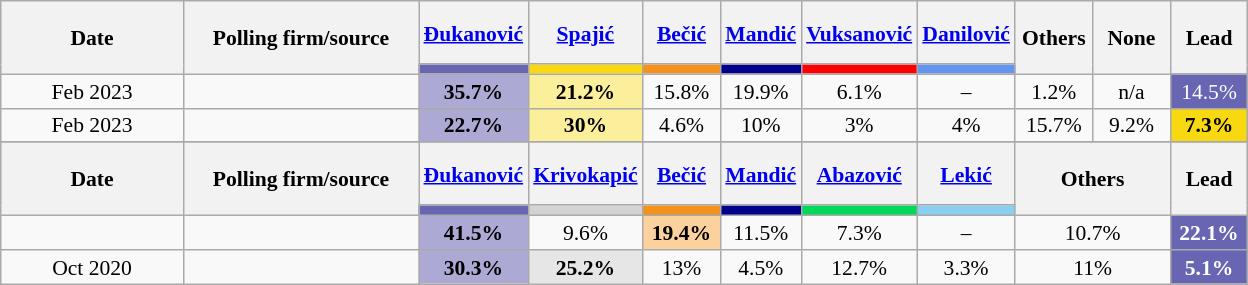<table class="wikitable" style="text-align:center; font-size:90%; line-height:16px;">
<tr style="height:42px;">
<th style="width:115px;" rowspan="2">Date</th>
<th style="width:150px;" rowspan="2">Polling firm/source</th>
<th style="width:45px;"><a href='#'>Đukanović</a></th>
<th style="width:45px;"><a href='#'>Spajić</a></th>
<th style="width:45px;"><a href='#'>Bečić</a></th>
<th style="width:45px;"><a href='#'>Mandić</a></th>
<th style="width:45px;"><a href='#'>Vuksanović</a></th>
<th style="width:45px;"><a href='#'>Danilović</a></th>
<th style="width:45px;" rowspan=2>Others</th>
<th style="width:45px;" rowspan=2>None</th>
<th style="width:45px;" rowspan=2>Lead</th>
</tr>
<tr>
<th style="color:inherit;background:#6866b2;"></th>
<th style="color:inherit;background:#F8D810;"></th>
<th style="color:inherit;background:#F5911D;"></th>
<th style="color:inherit;background:#00008B;"></th>
<th style="color:inherit;background:#FF0000;"></th>
<th style="color:inherit;background:#6495ED;"></th>
</tr>
<tr>
<td>Feb 2023</td>
<td></td>
<td style="background:#acaad4;"><strong>35.7%</strong></td>
<td style="background:#fcef9c;"><strong>21.2%</strong></td>
<td>15.8%</td>
<td>19.9%</td>
<td>6.1%</td>
<td>–</td>
<td>1.2%</td>
<td>n/a</td>
<td style="background:#6866b2; color:white;">14.5%</td>
</tr>
<tr>
<td>Feb 2023</td>
<td></td>
<td style="background:#acaad4;"><strong>22.7%</strong></td>
<td style="background:#fcef9c;"><strong>30%</strong></td>
<td>4.6%</td>
<td>10%</td>
<td>3%</td>
<td>4%</td>
<td>15.7%</td>
<td>9.2%</td>
<td style="background:#F8D810; color:black;"><strong>7.3%</strong></td>
</tr>
<tr>
</tr>
<tr style="height:42px;">
<th style="width:115px;" rowspan="2">Date</th>
<th style="width:150px;" rowspan="2">Polling firm/source</th>
<th style="width:45px;"><a href='#'>Đukanović</a></th>
<th style="width:45px;"><a href='#'>Krivokapić</a></th>
<th style="width:45px;"><a href='#'>Bečić</a></th>
<th style="width:45px;"><a href='#'>Mandić</a></th>
<th style="width:45px;"><a href='#'>Abazović</a></th>
<th style="width:45px;"><a href='#'>Lekić</a></th>
<th style="width:45px;" colspan=2 rowspan="2">Others</th>
<th style="width:25px;" rowspan="2">Lead</th>
</tr>
<tr>
<th style="color:inherit;background:#6866b2;"></th>
<th style="color:inherit;background:lightgrey;"></th>
<th style="color:inherit;background:#F5911D;"></th>
<th style="color:inherit;background:#00008B;"></th>
<th style="color:inherit;background:#00D859;"></th>
<th style="color:inherit;background:#89CFF0;"></th>
</tr>
<tr>
<td></td>
<td></td>
<td style="background:#acaad4;"><strong>41.5%</strong></td>
<td>9.6%</td>
<td style="background:#fbd19d;"><strong>19.4%</strong></td>
<td>11.5%</td>
<td>7.3%</td>
<td>–</td>
<td colspan=2>10.7%</td>
<td style="background:#6866b2; color:white;"><strong>22.1%</strong></td>
</tr>
<tr>
<td>Oct 2020</td>
<td></td>
<td style="background:#acaad4;"><strong>30.3%</strong></td>
<td style="background:#e6e6e6;"><strong>25.2%</strong></td>
<td>13%</td>
<td>4.5%</td>
<td>12.7%</td>
<td>3.3%</td>
<td colspan=2>11%</td>
<td style="background:#6866b2; color:white;"><strong>5.1%</strong></td>
</tr>
</table>
